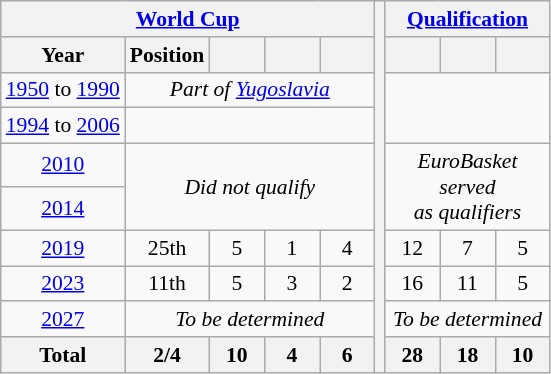<table class="wikitable" style="text-align: center;font-size:90%;">
<tr>
<th colspan=5><a href='#'>World Cup</a></th>
<th rowspan=10></th>
<th colspan=3><a href='#'>Qualification</a></th>
</tr>
<tr>
<th>Year</th>
<th>Position</th>
<th width=30></th>
<th width=30></th>
<th width=30></th>
<th width=30></th>
<th width=30></th>
<th width=30></th>
</tr>
<tr>
<td><a href='#'>1950</a> to <a href='#'>1990</a></td>
<td colspan=4><em>Part of <a href='#'>Yugoslavia</a></em></td>
</tr>
<tr>
<td><a href='#'>1994</a> to <a href='#'>2006</a></td>
<td colspan=4></td>
</tr>
<tr>
<td> <a href='#'>2010</a></td>
<td colspan=4 rowspan=2><em>Did not qualify</em></td>
<td colspan=3 rowspan=2><em>EuroBasket served<br>as qualifiers</em></td>
</tr>
<tr>
<td> <a href='#'>2014</a></td>
</tr>
<tr>
<td> <a href='#'>2019</a></td>
<td>25th</td>
<td>5</td>
<td>1</td>
<td>4</td>
<td>12</td>
<td>7</td>
<td>5</td>
</tr>
<tr>
<td> <a href='#'>2023</a></td>
<td>11th</td>
<td>5</td>
<td>3</td>
<td>2</td>
<td>16</td>
<td>11</td>
<td>5</td>
</tr>
<tr>
<td> <a href='#'>2027</a></td>
<td colspan=4><em>To be determined</em></td>
<td colspan=3><em>To be determined</em></td>
</tr>
<tr>
<th>Total</th>
<th>2/4</th>
<th>10</th>
<th>4</th>
<th>6</th>
<th>28</th>
<th>18</th>
<th>10</th>
</tr>
</table>
